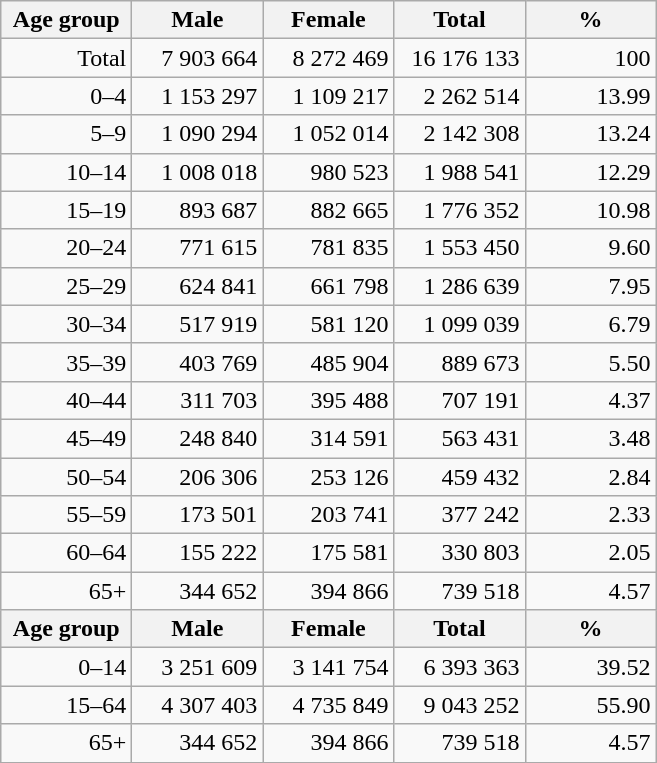<table class="wikitable">
<tr>
<th width="80pt">Age group</th>
<th width="80pt">Male</th>
<th width="80pt">Female</th>
<th width="80pt">Total</th>
<th width="80pt">%</th>
</tr>
<tr>
<td align="right">Total</td>
<td align="right">7 903 664</td>
<td align="right">8 272 469</td>
<td align="right">16 176 133</td>
<td align="right">100</td>
</tr>
<tr>
<td align="right">0–4</td>
<td align="right">1 153 297</td>
<td align="right">1 109 217</td>
<td align="right">2 262 514</td>
<td align="right">13.99</td>
</tr>
<tr>
<td align="right">5–9</td>
<td align="right">1 090 294</td>
<td align="right">1 052 014</td>
<td align="right">2 142 308</td>
<td align="right">13.24</td>
</tr>
<tr>
<td align="right">10–14</td>
<td align="right">1 008 018</td>
<td align="right">980 523</td>
<td align="right">1 988 541</td>
<td align="right">12.29</td>
</tr>
<tr>
<td align="right">15–19</td>
<td align="right">893 687</td>
<td align="right">882 665</td>
<td align="right">1 776 352</td>
<td align="right">10.98</td>
</tr>
<tr>
<td align="right">20–24</td>
<td align="right">771 615</td>
<td align="right">781 835</td>
<td align="right">1 553 450</td>
<td align="right">9.60</td>
</tr>
<tr>
<td align="right">25–29</td>
<td align="right">624 841</td>
<td align="right">661 798</td>
<td align="right">1 286 639</td>
<td align="right">7.95</td>
</tr>
<tr>
<td align="right">30–34</td>
<td align="right">517 919</td>
<td align="right">581 120</td>
<td align="right">1 099 039</td>
<td align="right">6.79</td>
</tr>
<tr>
<td align="right">35–39</td>
<td align="right">403 769</td>
<td align="right">485 904</td>
<td align="right">889 673</td>
<td align="right">5.50</td>
</tr>
<tr>
<td align="right">40–44</td>
<td align="right">311 703</td>
<td align="right">395 488</td>
<td align="right">707 191</td>
<td align="right">4.37</td>
</tr>
<tr>
<td align="right">45–49</td>
<td align="right">248 840</td>
<td align="right">314 591</td>
<td align="right">563 431</td>
<td align="right">3.48</td>
</tr>
<tr>
<td align="right">50–54</td>
<td align="right">206 306</td>
<td align="right">253 126</td>
<td align="right">459 432</td>
<td align="right">2.84</td>
</tr>
<tr>
<td align="right">55–59</td>
<td align="right">173 501</td>
<td align="right">203 741</td>
<td align="right">377 242</td>
<td align="right">2.33</td>
</tr>
<tr>
<td align="right">60–64</td>
<td align="right">155 222</td>
<td align="right">175 581</td>
<td align="right">330 803</td>
<td align="right">2.05</td>
</tr>
<tr>
<td align="right">65+</td>
<td align="right">344 652</td>
<td align="right">394 866</td>
<td align="right">739 518</td>
<td align="right">4.57</td>
</tr>
<tr>
<th width="80pt">Age group</th>
<th width="80pt">Male</th>
<th width="80pt">Female</th>
<th width="80pt">Total</th>
<th width="80pt">%</th>
</tr>
<tr>
<td align="right">0–14</td>
<td align="right">3 251 609</td>
<td align="right">3 141 754</td>
<td align="right">6 393 363</td>
<td align="right">39.52</td>
</tr>
<tr>
<td align="right">15–64</td>
<td align="right">4 307 403</td>
<td align="right">4 735 849</td>
<td align="right">9 043 252</td>
<td align="right">55.90</td>
</tr>
<tr>
<td align="right">65+</td>
<td align="right">344 652</td>
<td align="right">394 866</td>
<td align="right">739 518</td>
<td align="right">4.57</td>
</tr>
<tr>
</tr>
</table>
